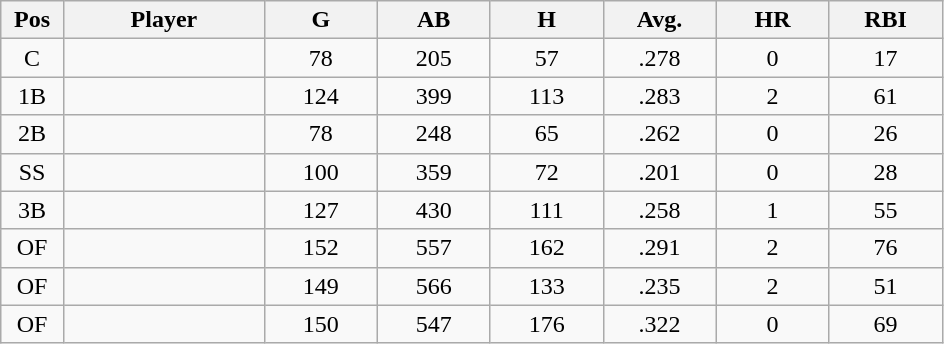<table class="wikitable sortable">
<tr>
<th bgcolor="#DDDDFF" width="5%">Pos</th>
<th bgcolor="#DDDDFF" width="16%">Player</th>
<th bgcolor="#DDDDFF" width="9%">G</th>
<th bgcolor="#DDDDFF" width="9%">AB</th>
<th bgcolor="#DDDDFF" width="9%">H</th>
<th bgcolor="#DDDDFF" width="9%">Avg.</th>
<th bgcolor="#DDDDFF" width="9%">HR</th>
<th bgcolor="#DDDDFF" width="9%">RBI</th>
</tr>
<tr align="center">
<td>C</td>
<td></td>
<td>78</td>
<td>205</td>
<td>57</td>
<td>.278</td>
<td>0</td>
<td>17</td>
</tr>
<tr align="center">
<td>1B</td>
<td></td>
<td>124</td>
<td>399</td>
<td>113</td>
<td>.283</td>
<td>2</td>
<td>61</td>
</tr>
<tr align="center">
<td>2B</td>
<td></td>
<td>78</td>
<td>248</td>
<td>65</td>
<td>.262</td>
<td>0</td>
<td>26</td>
</tr>
<tr align="center">
<td>SS</td>
<td></td>
<td>100</td>
<td>359</td>
<td>72</td>
<td>.201</td>
<td>0</td>
<td>28</td>
</tr>
<tr align="center">
<td>3B</td>
<td></td>
<td>127</td>
<td>430</td>
<td>111</td>
<td>.258</td>
<td>1</td>
<td>55</td>
</tr>
<tr align="center">
<td>OF</td>
<td></td>
<td>152</td>
<td>557</td>
<td>162</td>
<td>.291</td>
<td>2</td>
<td>76</td>
</tr>
<tr align="center">
<td>OF</td>
<td></td>
<td>149</td>
<td>566</td>
<td>133</td>
<td>.235</td>
<td>2</td>
<td>51</td>
</tr>
<tr align="center">
<td>OF</td>
<td></td>
<td>150</td>
<td>547</td>
<td>176</td>
<td>.322</td>
<td>0</td>
<td>69</td>
</tr>
</table>
